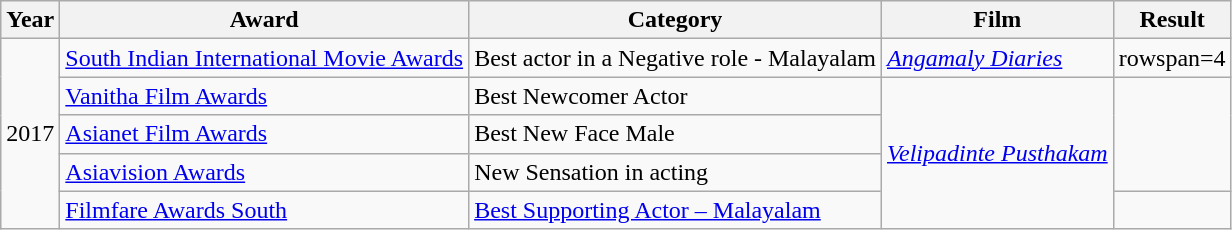<table class="wikitable">
<tr>
<th>Year</th>
<th>Award</th>
<th>Category</th>
<th>Film</th>
<th>Result</th>
</tr>
<tr>
<td rowspan=5>2017</td>
<td><a href='#'>South Indian International Movie Awards</a></td>
<td>Best actor in a Negative role - Malayalam</td>
<td><em><a href='#'>Angamaly Diaries</a></em></td>
<td>rowspan=4 </td>
</tr>
<tr>
<td><a href='#'>Vanitha Film Awards</a></td>
<td>Best Newcomer Actor</td>
<td rowspan=4><em><a href='#'>Velipadinte Pusthakam</a></em></td>
</tr>
<tr>
<td><a href='#'>Asianet Film Awards</a></td>
<td>Best New Face Male</td>
</tr>
<tr>
<td><a href='#'>Asiavision Awards</a></td>
<td>New Sensation in acting</td>
</tr>
<tr>
<td><a href='#'>Filmfare Awards South</a></td>
<td><a href='#'>Best Supporting Actor – Malayalam</a></td>
<td></td>
</tr>
</table>
